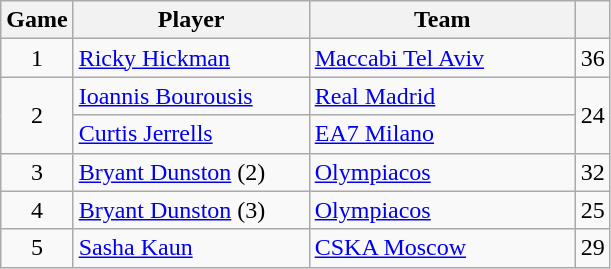<table class="wikitable sortable" style="text-align: center;">
<tr>
<th style="text-align:center;">Game</th>
<th style="text-align:center; width:150px;">Player</th>
<th style="text-align:center; width:170px;">Team</th>
<th style="text-align:center;"></th>
</tr>
<tr>
<td>1</td>
<td align="left"> <a href='#'>Ricky Hickman</a></td>
<td align="left"> <a href='#'>Maccabi Tel Aviv</a></td>
<td>36</td>
</tr>
<tr>
<td rowspan=2>2</td>
<td align="left"> <a href='#'>Ioannis Bourousis</a></td>
<td align="left"> <a href='#'>Real Madrid</a></td>
<td rowspan=2>24</td>
</tr>
<tr>
<td align="left"> <a href='#'>Curtis Jerrells</a></td>
<td align="left"> <a href='#'>EA7 Milano</a></td>
</tr>
<tr>
<td>3</td>
<td align="left"> <a href='#'>Bryant Dunston</a> (2)</td>
<td align="left"> <a href='#'>Olympiacos</a></td>
<td>32</td>
</tr>
<tr>
<td>4</td>
<td align="left"> <a href='#'>Bryant Dunston</a> (3)</td>
<td align="left"> <a href='#'>Olympiacos</a></td>
<td>25</td>
</tr>
<tr>
<td>5</td>
<td align="left"> <a href='#'>Sasha Kaun</a></td>
<td align="left"> <a href='#'>CSKA Moscow</a></td>
<td>29</td>
</tr>
</table>
